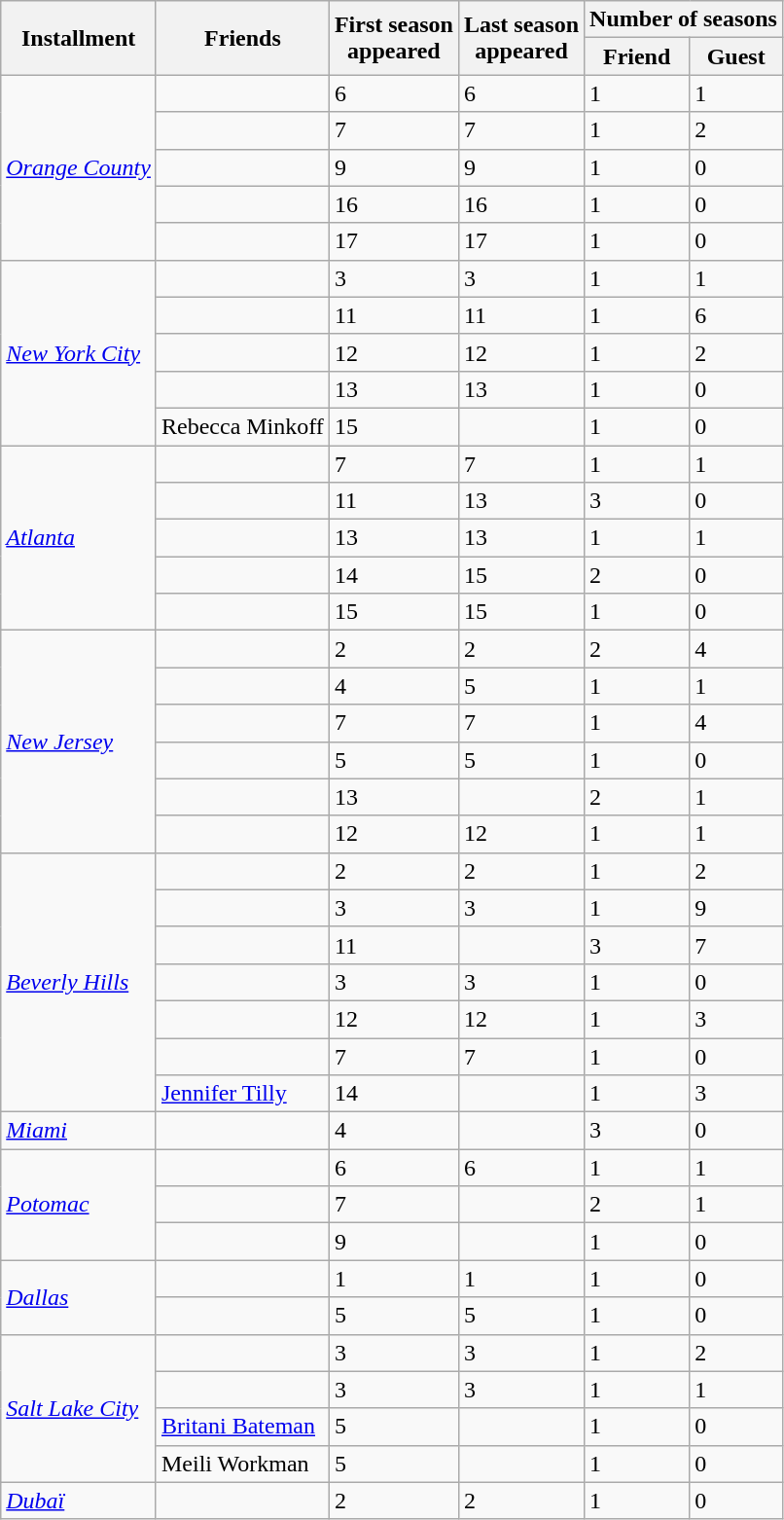<table class="wikitable sortable">
<tr>
<th rowspan="2">Installment</th>
<th rowspan="2">Friends</th>
<th rowspan="2">First season<br>appeared</th>
<th rowspan="2">Last season<br>appeared</th>
<th colspan="2">Number of seasons</th>
</tr>
<tr>
<th>Friend</th>
<th>Guest</th>
</tr>
<tr>
<td rowspan="5"><em><a href='#'>Orange County</a></em></td>
<td></td>
<td>6</td>
<td>6</td>
<td>1</td>
<td>1</td>
</tr>
<tr>
<td></td>
<td>7</td>
<td>7</td>
<td>1</td>
<td>2</td>
</tr>
<tr>
<td></td>
<td>9</td>
<td>9</td>
<td>1</td>
<td>0</td>
</tr>
<tr>
<td></td>
<td>16</td>
<td>16</td>
<td>1</td>
<td>0</td>
</tr>
<tr>
<td></td>
<td>17</td>
<td>17</td>
<td>1</td>
<td>0</td>
</tr>
<tr>
<td rowspan="5"><em><a href='#'>New York City</a></em></td>
<td></td>
<td>3</td>
<td>3</td>
<td>1</td>
<td>1</td>
</tr>
<tr>
<td></td>
<td>11</td>
<td>11</td>
<td>1</td>
<td>6</td>
</tr>
<tr>
<td></td>
<td>12</td>
<td>12</td>
<td>1</td>
<td>2</td>
</tr>
<tr>
<td></td>
<td>13</td>
<td>13</td>
<td>1</td>
<td>0</td>
</tr>
<tr>
<td>Rebecca Minkoff</td>
<td>15</td>
<td></td>
<td>1</td>
<td>0</td>
</tr>
<tr>
<td rowspan="5"><em><a href='#'>Atlanta</a></em></td>
<td></td>
<td>7</td>
<td>7</td>
<td>1</td>
<td>1</td>
</tr>
<tr>
<td></td>
<td>11</td>
<td>13</td>
<td>3</td>
<td>0</td>
</tr>
<tr>
<td></td>
<td>13</td>
<td>13</td>
<td>1</td>
<td>1</td>
</tr>
<tr>
<td></td>
<td>14</td>
<td>15</td>
<td>2</td>
<td>0</td>
</tr>
<tr>
<td></td>
<td>15</td>
<td>15</td>
<td>1</td>
<td>0</td>
</tr>
<tr>
<td rowspan="6"><em><a href='#'>New Jersey</a></em></td>
<td></td>
<td>2</td>
<td>2</td>
<td>2</td>
<td>4</td>
</tr>
<tr>
<td></td>
<td>4</td>
<td>5</td>
<td>1</td>
<td>1</td>
</tr>
<tr>
<td></td>
<td>7</td>
<td>7</td>
<td>1</td>
<td>4</td>
</tr>
<tr>
<td></td>
<td>5</td>
<td>5</td>
<td>1</td>
<td>0</td>
</tr>
<tr>
<td></td>
<td>13</td>
<td></td>
<td>2</td>
<td>1</td>
</tr>
<tr>
<td></td>
<td>12</td>
<td>12</td>
<td>1</td>
<td>1</td>
</tr>
<tr>
<td rowspan="7"><em><a href='#'>Beverly Hills</a></em></td>
<td></td>
<td>2</td>
<td>2</td>
<td>1</td>
<td>2</td>
</tr>
<tr>
<td></td>
<td>3</td>
<td>3</td>
<td>1</td>
<td>9</td>
</tr>
<tr>
<td></td>
<td>11</td>
<td></td>
<td>3</td>
<td>7</td>
</tr>
<tr>
<td></td>
<td>3</td>
<td>3</td>
<td>1</td>
<td>0</td>
</tr>
<tr>
<td></td>
<td>12</td>
<td>12</td>
<td>1</td>
<td>3</td>
</tr>
<tr>
<td></td>
<td>7</td>
<td>7</td>
<td>1</td>
<td>0</td>
</tr>
<tr>
<td><a href='#'>Jennifer Tilly</a></td>
<td>14</td>
<td></td>
<td>1</td>
<td>3</td>
</tr>
<tr>
<td rowspan="1"><em><a href='#'>Miami</a></em></td>
<td></td>
<td>4</td>
<td></td>
<td>3</td>
<td>0</td>
</tr>
<tr>
<td rowspan="3"><em><a href='#'>Potomac</a></em></td>
<td></td>
<td>6</td>
<td>6</td>
<td>1</td>
<td>1</td>
</tr>
<tr>
<td></td>
<td>7</td>
<td></td>
<td>2</td>
<td>1</td>
</tr>
<tr>
<td></td>
<td>9</td>
<td></td>
<td>1</td>
<td>0</td>
</tr>
<tr>
<td rowspan="2"><em><a href='#'>Dallas</a></em></td>
<td></td>
<td>1</td>
<td>1</td>
<td>1</td>
<td>0</td>
</tr>
<tr>
<td></td>
<td>5</td>
<td>5</td>
<td>1</td>
<td>0</td>
</tr>
<tr>
<td rowspan="4"><em><a href='#'>Salt Lake City</a></em></td>
<td></td>
<td>3</td>
<td>3</td>
<td>1</td>
<td>2</td>
</tr>
<tr>
<td></td>
<td>3</td>
<td>3</td>
<td>1</td>
<td>1</td>
</tr>
<tr>
<td><a href='#'>Britani Bateman</a></td>
<td>5</td>
<td></td>
<td>1</td>
<td>0</td>
</tr>
<tr>
<td>Meili Workman</td>
<td>5</td>
<td></td>
<td>1</td>
<td>0</td>
</tr>
<tr>
<td><em><a href='#'>Dubaï</a></em></td>
<td></td>
<td>2</td>
<td>2</td>
<td>1</td>
<td>0</td>
</tr>
</table>
